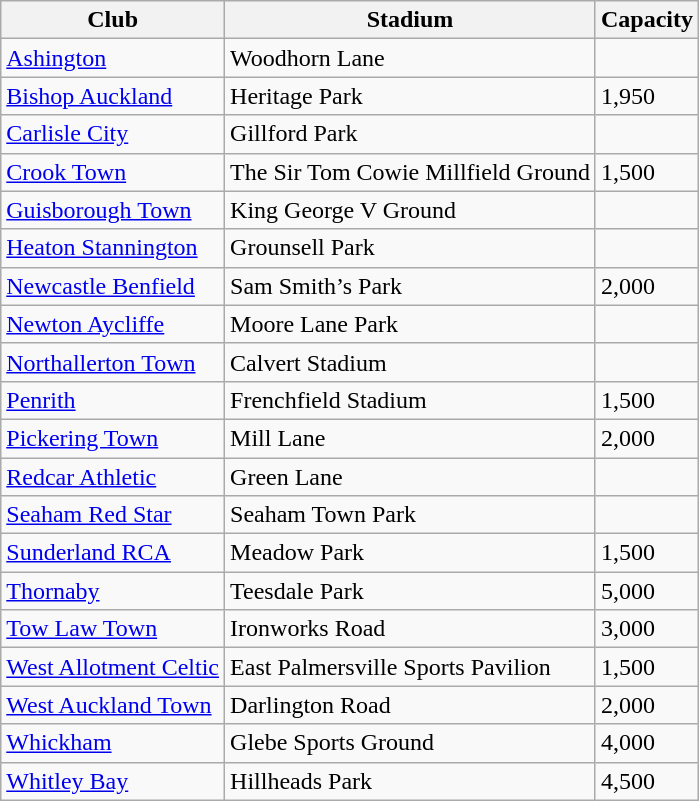<table class="wikitable sortable">
<tr>
<th>Club</th>
<th>Stadium</th>
<th>Capacity</th>
</tr>
<tr>
<td><a href='#'>Ashington</a></td>
<td>Woodhorn Lane</td>
<td></td>
</tr>
<tr>
<td><a href='#'>Bishop Auckland</a></td>
<td>Heritage Park</td>
<td>1,950</td>
</tr>
<tr>
<td><a href='#'>Carlisle City</a></td>
<td>Gillford Park</td>
<td></td>
</tr>
<tr>
<td><a href='#'>Crook Town</a></td>
<td>The Sir Tom Cowie Millfield Ground</td>
<td>1,500</td>
</tr>
<tr>
<td><a href='#'>Guisborough Town</a></td>
<td>King George V Ground</td>
<td></td>
</tr>
<tr>
<td><a href='#'>Heaton Stannington</a></td>
<td>Grounsell Park</td>
<td></td>
</tr>
<tr>
<td><a href='#'>Newcastle Benfield</a></td>
<td>Sam Smith’s Park</td>
<td>2,000</td>
</tr>
<tr>
<td><a href='#'>Newton Aycliffe</a></td>
<td>Moore Lane Park</td>
<td></td>
</tr>
<tr>
<td><a href='#'>Northallerton Town</a></td>
<td>Calvert Stadium</td>
<td></td>
</tr>
<tr>
<td><a href='#'>Penrith</a></td>
<td>Frenchfield Stadium</td>
<td>1,500</td>
</tr>
<tr>
<td><a href='#'>Pickering Town</a></td>
<td>Mill Lane</td>
<td>2,000</td>
</tr>
<tr>
<td><a href='#'>Redcar Athletic</a></td>
<td>Green Lane</td>
<td></td>
</tr>
<tr>
<td><a href='#'>Seaham Red Star</a></td>
<td>Seaham Town Park</td>
<td></td>
</tr>
<tr>
<td><a href='#'>Sunderland RCA</a></td>
<td>Meadow Park</td>
<td>1,500</td>
</tr>
<tr>
<td><a href='#'>Thornaby</a></td>
<td>Teesdale Park</td>
<td>5,000</td>
</tr>
<tr>
<td><a href='#'>Tow Law Town</a></td>
<td>Ironworks Road</td>
<td>3,000</td>
</tr>
<tr>
<td><a href='#'>West Allotment Celtic</a></td>
<td>East Palmersville Sports Pavilion</td>
<td>1,500</td>
</tr>
<tr>
<td><a href='#'>West Auckland Town</a></td>
<td>Darlington Road</td>
<td>2,000</td>
</tr>
<tr>
<td><a href='#'>Whickham</a></td>
<td>Glebe Sports Ground</td>
<td>4,000</td>
</tr>
<tr>
<td><a href='#'>Whitley Bay</a></td>
<td>Hillheads Park</td>
<td>4,500</td>
</tr>
</table>
